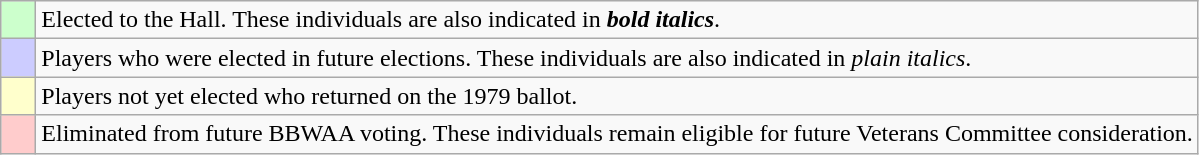<table class="wikitable">
<tr>
<td bgcolor="#ccffcc">    </td>
<td>Elected to the Hall. These individuals are also indicated in <strong><em>bold italics</em></strong>.</td>
</tr>
<tr>
<td bgcolor="#ccccff">    </td>
<td>Players who were elected in future elections. These individuals are also indicated in <em>plain italics</em>.</td>
</tr>
<tr>
<td bgcolor="#ffffcc">    </td>
<td>Players not yet elected who returned on the 1979 ballot.</td>
</tr>
<tr>
<td bgcolor="#ffcccc">    </td>
<td>Eliminated from future BBWAA voting. These individuals remain eligible for future Veterans Committee consideration.</td>
</tr>
</table>
